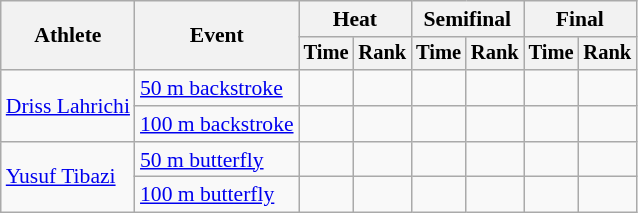<table class=wikitable style="font-size:90%">
<tr>
<th rowspan="2">Athlete</th>
<th rowspan="2">Event</th>
<th colspan="2">Heat</th>
<th colspan="2">Semifinal</th>
<th colspan="2">Final</th>
</tr>
<tr style="font-size:95%">
<th>Time</th>
<th>Rank</th>
<th>Time</th>
<th>Rank</th>
<th>Time</th>
<th>Rank</th>
</tr>
<tr align=center>
<td align=left rowspan=2><a href='#'>Driss Lahrichi</a></td>
<td align=left><a href='#'>50 m backstroke</a></td>
<td></td>
<td></td>
<td></td>
<td></td>
<td></td>
<td></td>
</tr>
<tr align=center>
<td align=left><a href='#'>100 m backstroke</a></td>
<td></td>
<td></td>
<td></td>
<td></td>
<td></td>
<td></td>
</tr>
<tr align=center>
<td align=left rowspan=2><a href='#'>Yusuf Tibazi</a></td>
<td align=left><a href='#'>50 m butterfly</a></td>
<td></td>
<td></td>
<td></td>
<td></td>
<td></td>
<td></td>
</tr>
<tr align=center>
<td align=left><a href='#'>100 m butterfly</a></td>
<td></td>
<td></td>
<td></td>
<td></td>
<td></td>
<td></td>
</tr>
</table>
